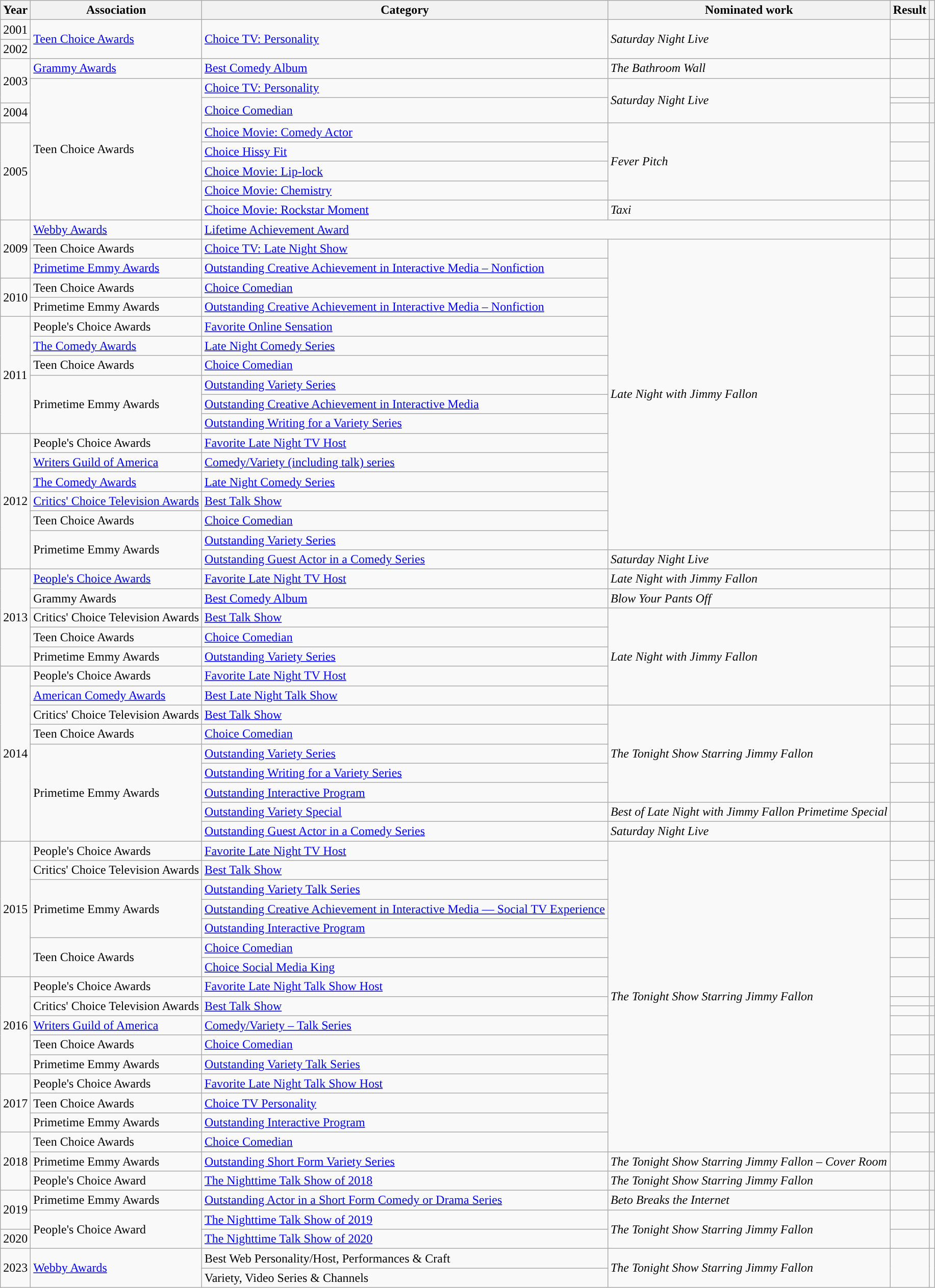<table class="wikitable">
<tr>
<th>Year</th>
<th>Association</th>
<th>Category</th>
<th>Nominated work</th>
<th>Result</th>
<th></th>
</tr>
<tr>
<td>2001</td>
<td rowspan="2"><a href='#'>Teen Choice Awards</a></td>
<td rowspan="2"><a href='#'>Choice TV: Personality</a></td>
<td rowspan="2"><em>Saturday Night Live</em></td>
<td></td>
<th align="center"></th>
</tr>
<tr>
<td>2002</td>
<td></td>
<th align="center"></th>
</tr>
<tr>
<td rowspan="3">2003</td>
<td><a href='#'>Grammy Awards</a></td>
<td><a href='#'>Best Comedy Album</a></td>
<td><em>The Bathroom Wall</em></td>
<td></td>
<th align="center"></th>
</tr>
<tr>
<td rowspan="8">Teen Choice Awards</td>
<td><a href='#'>Choice TV: Personality</a></td>
<td rowspan="3"><em>Saturday Night Live</em></td>
<td></td>
<th align="center" rowspan="2"></th>
</tr>
<tr>
<td rowspan="2"><a href='#'>Choice Comedian</a></td>
<td></td>
</tr>
<tr>
<td>2004</td>
<td></td>
<th align="center"></th>
</tr>
<tr>
<td rowspan="5">2005</td>
<td><a href='#'>Choice Movie: Comedy Actor</a></td>
<td rowspan="4"><em>Fever Pitch</em></td>
<td></td>
<th align="center" rowspan="5"></th>
</tr>
<tr>
<td><a href='#'>Choice Hissy Fit</a></td>
<td></td>
</tr>
<tr>
<td><a href='#'>Choice Movie: Lip-lock</a></td>
<td></td>
</tr>
<tr>
<td><a href='#'>Choice Movie: Chemistry</a></td>
<td></td>
</tr>
<tr>
<td><a href='#'>Choice Movie: Rockstar Moment</a></td>
<td><em>Taxi</em></td>
<td></td>
</tr>
<tr>
<td rowspan= "3">2009</td>
<td><a href='#'>Webby Awards</a></td>
<td colspan="2"><a href='#'>Lifetime Achievement Award</a></td>
<td></td>
<th align="center"></th>
</tr>
<tr>
<td>Teen Choice Awards</td>
<td><a href='#'>Choice TV: Late Night Show</a></td>
<td rowspan="16"><em>Late Night with Jimmy Fallon</em></td>
<td></td>
<th align="center"></th>
</tr>
<tr>
<td><a href='#'>Primetime Emmy Awards</a></td>
<td><a href='#'>Outstanding Creative Achievement in Interactive Media – Nonfiction</a></td>
<td></td>
<th align="center"></th>
</tr>
<tr>
<td rowspan="2">2010</td>
<td>Teen Choice Awards</td>
<td><a href='#'>Choice Comedian</a></td>
<td></td>
<th align="center"></th>
</tr>
<tr>
<td>Primetime Emmy Awards</td>
<td><a href='#'>Outstanding Creative Achievement in Interactive Media – Nonfiction</a></td>
<td></td>
<th align="center"></th>
</tr>
<tr>
<td rowspan="6">2011</td>
<td>People's Choice Awards</td>
<td><a href='#'>Favorite Online Sensation</a></td>
<td></td>
<th align="center"></th>
</tr>
<tr>
<td><a href='#'>The Comedy Awards</a></td>
<td><a href='#'>Late Night Comedy Series</a></td>
<td></td>
<th align="center"></th>
</tr>
<tr>
<td>Teen Choice Awards</td>
<td><a href='#'>Choice Comedian</a></td>
<td></td>
<th align="center"></th>
</tr>
<tr>
<td rowspan="3">Primetime Emmy Awards</td>
<td><a href='#'>Outstanding Variety Series</a></td>
<td></td>
<th align="center"></th>
</tr>
<tr>
<td><a href='#'>Outstanding Creative Achievement in Interactive Media</a></td>
<td></td>
<th align="center"></th>
</tr>
<tr>
<td><a href='#'>Outstanding Writing for a Variety Series</a></td>
<td></td>
<th align="center"></th>
</tr>
<tr>
<td rowspan="7">2012</td>
<td>People's Choice Awards</td>
<td><a href='#'>Favorite Late Night TV Host</a></td>
<td></td>
<th align="center"></th>
</tr>
<tr>
<td><a href='#'>Writers Guild of America</a></td>
<td><a href='#'>Comedy/Variety (including talk) series</a></td>
<td></td>
<th align="center"></th>
</tr>
<tr>
<td><a href='#'>The Comedy Awards</a></td>
<td><a href='#'>Late Night Comedy Series</a></td>
<td></td>
<th align="center"></th>
</tr>
<tr>
<td><a href='#'>Critics' Choice Television Awards</a></td>
<td><a href='#'>Best Talk Show</a></td>
<td></td>
<th align="center"></th>
</tr>
<tr>
<td>Teen Choice Awards</td>
<td><a href='#'>Choice Comedian</a></td>
<td></td>
<th align="center"></th>
</tr>
<tr>
<td rowspan="2">Primetime Emmy Awards</td>
<td><a href='#'>Outstanding Variety Series</a></td>
<td></td>
<th align="center"></th>
</tr>
<tr>
<td><a href='#'>Outstanding Guest Actor in a Comedy Series</a></td>
<td><em>Saturday Night Live</em></td>
<td></td>
<th align="center"></th>
</tr>
<tr>
<td rowspan="5">2013</td>
<td><a href='#'>People's Choice Awards</a></td>
<td><a href='#'>Favorite Late Night TV Host</a></td>
<td><em>Late Night with Jimmy Fallon</em></td>
<td></td>
<th align="center"></th>
</tr>
<tr>
<td>Grammy Awards</td>
<td><a href='#'>Best Comedy Album</a></td>
<td><em>Blow Your Pants Off</em></td>
<td></td>
<th align="center"></th>
</tr>
<tr>
<td>Critics' Choice Television Awards</td>
<td><a href='#'>Best Talk Show</a></td>
<td rowspan="5"><em>Late Night with Jimmy Fallon</em></td>
<td></td>
<th align="center"></th>
</tr>
<tr>
<td>Teen Choice Awards</td>
<td><a href='#'>Choice Comedian</a></td>
<td></td>
<th align="center"></th>
</tr>
<tr>
<td>Primetime Emmy Awards</td>
<td><a href='#'>Outstanding Variety Series</a></td>
<td></td>
<th align="center"></th>
</tr>
<tr>
<td rowspan="9">2014</td>
<td>People's Choice Awards</td>
<td><a href='#'>Favorite Late Night TV Host</a></td>
<td></td>
<th align="center"></th>
</tr>
<tr>
<td><a href='#'>American Comedy Awards</a></td>
<td><a href='#'>Best Late Night Talk Show</a></td>
<td></td>
<th align="center"></th>
</tr>
<tr>
<td>Critics' Choice Television Awards</td>
<td><a href='#'>Best Talk Show</a></td>
<td rowspan="5"><em>The Tonight Show Starring Jimmy Fallon</em></td>
<td></td>
<th align="center"></th>
</tr>
<tr>
<td>Teen Choice Awards</td>
<td><a href='#'>Choice Comedian</a></td>
<td></td>
<th align="center"></th>
</tr>
<tr>
<td rowspan="5">Primetime Emmy Awards</td>
<td><a href='#'>Outstanding Variety Series</a></td>
<td></td>
<th align="center"></th>
</tr>
<tr>
<td><a href='#'>Outstanding Writing for a Variety Series</a></td>
<td></td>
<th align="center"></th>
</tr>
<tr>
<td><a href='#'>Outstanding Interactive Program</a></td>
<td></td>
<th align="center"></th>
</tr>
<tr>
<td><a href='#'>Outstanding Variety Special</a></td>
<td><em>Best of Late Night with Jimmy Fallon Primetime Special</em></td>
<td></td>
<th align="center"></th>
</tr>
<tr>
<td><a href='#'>Outstanding Guest Actor in a Comedy Series</a></td>
<td><em>Saturday Night Live</em></td>
<td></td>
<th align="center"></th>
</tr>
<tr>
<td rowspan="7">2015</td>
<td>People's Choice Awards</td>
<td><a href='#'>Favorite Late Night TV Host</a></td>
<td rowspan="17"><em>The Tonight Show Starring Jimmy Fallon</em></td>
<td></td>
<th align="center"></th>
</tr>
<tr>
<td>Critics' Choice Television Awards</td>
<td><a href='#'>Best Talk Show</a></td>
<td></td>
<th align="center"></th>
</tr>
<tr>
<td rowspan="3">Primetime Emmy Awards</td>
<td><a href='#'>Outstanding Variety Talk Series</a></td>
<td></td>
<th align="center" rowspan="3"></th>
</tr>
<tr>
<td><a href='#'>Outstanding Creative Achievement in Interactive Media — Social TV Experience</a></td>
<td></td>
</tr>
<tr>
<td><a href='#'>Outstanding Interactive Program</a></td>
<td></td>
</tr>
<tr>
<td rowspan="2">Teen Choice Awards</td>
<td><a href='#'>Choice Comedian</a></td>
<td></td>
<th align="center" rowspan="2"></th>
</tr>
<tr>
<td><a href='#'>Choice Social Media King</a></td>
<td></td>
</tr>
<tr>
<td rowspan="6">2016</td>
<td>People's Choice Awards</td>
<td><a href='#'>Favorite Late Night Talk Show Host</a></td>
<td></td>
<th align="center"></th>
</tr>
<tr>
<td rowspan="2">Critics' Choice Television Awards</td>
<td rowspan="2"><a href='#'>Best Talk Show</a></td>
<td></td>
<th align="center"></th>
</tr>
<tr>
<td></td>
<th align="center"></th>
</tr>
<tr>
<td><a href='#'>Writers Guild of America</a></td>
<td><a href='#'>Comedy/Variety – Talk Series</a></td>
<td></td>
<th align="center"></th>
</tr>
<tr>
<td>Teen Choice Awards</td>
<td><a href='#'>Choice Comedian</a></td>
<td></td>
<th align="center"></th>
</tr>
<tr>
<td>Primetime Emmy Awards</td>
<td><a href='#'>Outstanding Variety Talk Series</a></td>
<td></td>
<th align="center"></th>
</tr>
<tr>
<td rowspan="3">2017</td>
<td>People's Choice Awards</td>
<td><a href='#'>Favorite Late Night Talk Show Host</a></td>
<td></td>
<th align="center"></th>
</tr>
<tr>
<td>Teen Choice Awards</td>
<td><a href='#'>Choice TV Personality</a></td>
<td></td>
<th align="center"></th>
</tr>
<tr>
<td>Primetime Emmy Awards</td>
<td><a href='#'>Outstanding Interactive Program</a></td>
<td></td>
<th align="center"></th>
</tr>
<tr>
<td rowspan="3">2018</td>
<td>Teen Choice Awards</td>
<td><a href='#'>Choice Comedian</a></td>
<td></td>
<th align="center"></th>
</tr>
<tr>
<td>Primetime Emmy Awards</td>
<td><a href='#'>Outstanding Short Form Variety Series</a></td>
<td><em>The Tonight Show Starring Jimmy Fallon – Cover Room</em></td>
<td></td>
<th align="center"></th>
</tr>
<tr>
<td>People's Choice Award</td>
<td><a href='#'>The Nighttime Talk Show of 2018</a></td>
<td><em>The Tonight Show Starring Jimmy Fallon</em></td>
<td></td>
<th align="center"></th>
</tr>
<tr>
<td rowspan="2">2019</td>
<td>Primetime Emmy Awards</td>
<td><a href='#'>Outstanding Actor in a Short Form Comedy or Drama Series</a></td>
<td><em>Beto Breaks the Internet</em></td>
<td></td>
<th align="center"></th>
</tr>
<tr>
<td rowspan="2">People's Choice Award</td>
<td><a href='#'>The Nighttime Talk Show of 2019</a></td>
<td rowspan="2"><em>The Tonight Show Starring Jimmy Fallon</em></td>
<td></td>
<th align="center"></th>
</tr>
<tr>
<td>2020</td>
<td><a href='#'>The Nighttime Talk Show of 2020</a></td>
<td></td>
<td style="text-align:center;"></td>
</tr>
<tr>
<td rowspan="2">2023</td>
<td rowspan="2"><a href='#'>Webby Awards</a></td>
<td>Best Web Personality/Host, Performances & Craft</td>
<td rowspan="2"><em>The Tonight Show Starring Jimmy Fallon</em></td>
<td rowspan="2"></td>
<td rowspan="2"></td>
</tr>
<tr>
<td>Variety, Video Series & Channels</td>
</tr>
</table>
